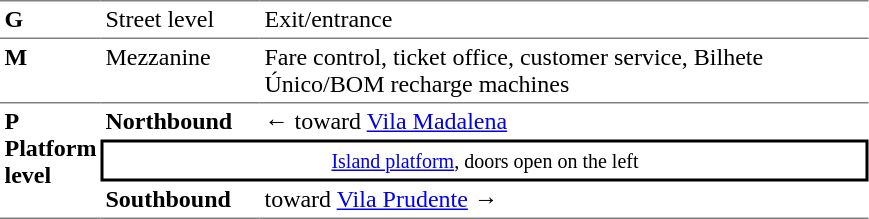<table table border=0 cellspacing=0 cellpadding=3>
<tr>
<td style="border-top:solid 1px gray;vertical-align:top;" width=50><strong>G</strong></td>
<td style="border-top:solid 1px gray;vertical-align:top;" width=100>Street level</td>
<td style="border-top:solid 1px gray;vertical-align:top;" width=400>Exit/entrance</td>
</tr>
<tr>
<td style="border-top:solid 1px gray;vertical-align:top;"><strong>M</strong></td>
<td style="border-top:solid 1px gray;vertical-align:top;">Mezzanine</td>
<td style="border-top:solid 1px gray;vertical-align:top;">Fare control, ticket office, customer service, Bilhete Único/BOM recharge machines</td>
</tr>
<tr>
<td style="border-top:solid 1px gray;border-bottom:solid 1px gray;vertical-align:top;" rowspan=4><strong>P<br>Platform level</strong></td>
</tr>
<tr>
<td style="border-top:solid 1px gray;"><span><strong>Northbound</strong></span></td>
<td style="border-top:solid 1px gray;">←  toward <a href='#'>Vila Madalena</a></td>
</tr>
<tr>
<td style="border-top:solid 2px black;border-right:solid 2px black;border-left:solid 2px black;border-bottom:solid 2px black;text-align:center;" colspan=5><small><a href='#'>Island platform</a>, doors open on the left</small></td>
</tr>
<tr>
<td style="border-bottom:solid 1px gray;"><span><strong>Southbound</strong></span></td>
<td style="border-bottom:solid 1px gray;"> toward <a href='#'>Vila Prudente</a> →</td>
</tr>
</table>
